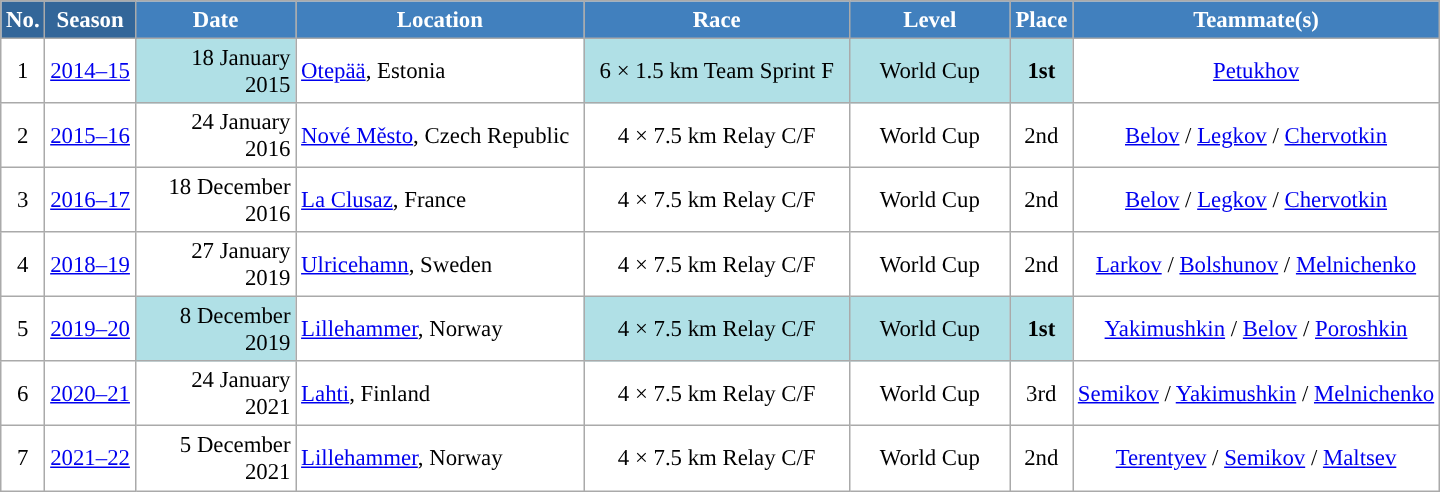<table class="wikitable sortable" style="font-size:95%; text-align:center; border:grey solid 1px; border-collapse:collapse; background:#ffffff;">
<tr style="background:#efefef;">
<th style="background-color:#369; color:white;">No.</th>
<th style="background-color:#369; color:white;">Season</th>
<th style="background-color:#4180be; color:white; width:100px;">Date</th>
<th style="background-color:#4180be; color:white; width:185px;">Location</th>
<th style="background-color:#4180be; color:white; width:170px;">Race</th>
<th style="background-color:#4180be; color:white; width:100px;">Level</th>
<th style="background-color:#4180be; color:white;">Place</th>
<th style="background-color:#4180be; color:white;">Teammate(s)</th>
</tr>
<tr>
<td align=center>1</td>
<td rowspan=1 align=center><a href='#'>2014–15</a></td>
<td bgcolor="#BOEOE6" align=right>18 January 2015</td>
<td align=left> <a href='#'>Otepää</a>, Estonia</td>
<td bgcolor="#BOEOE6">6 × 1.5 km Team Sprint F</td>
<td bgcolor="#BOEOE6">World Cup</td>
<td bgcolor="#BOEOE6"><strong>1st</strong></td>
<td><a href='#'>Petukhov</a></td>
</tr>
<tr>
<td align=center>2</td>
<td rowspan=1 align=center><a href='#'>2015–16</a></td>
<td align=right>24 January 2016</td>
<td align=left> <a href='#'>Nové Město</a>, Czech Republic</td>
<td>4 × 7.5 km Relay C/F</td>
<td>World Cup</td>
<td>2nd</td>
<td><a href='#'>Belov</a> / <a href='#'>Legkov</a> / <a href='#'>Chervotkin</a></td>
</tr>
<tr>
<td align=center>3</td>
<td rowspan=1 align=center><a href='#'>2016–17</a></td>
<td align=right>18 December 2016</td>
<td align=left> <a href='#'>La Clusaz</a>, France</td>
<td>4 × 7.5 km Relay C/F</td>
<td>World Cup</td>
<td>2nd</td>
<td><a href='#'>Belov</a> / <a href='#'>Legkov</a> / <a href='#'>Chervotkin</a></td>
</tr>
<tr>
<td align=center>4</td>
<td rowspan=1 align=center><a href='#'>2018–19</a></td>
<td align=right>27 January 2019</td>
<td align=left> <a href='#'>Ulricehamn</a>, Sweden</td>
<td>4 × 7.5 km Relay C/F</td>
<td>World Cup</td>
<td>2nd</td>
<td><a href='#'>Larkov</a> / <a href='#'>Bolshunov</a> / <a href='#'>Melnichenko</a></td>
</tr>
<tr>
<td align=center>5</td>
<td rowspan=1 align=center><a href='#'>2019–20</a></td>
<td bgcolor="#BOEOE6" align=right>8 December 2019</td>
<td align=left> <a href='#'>Lillehammer</a>, Norway</td>
<td bgcolor="#BOEOE6">4 × 7.5 km Relay C/F</td>
<td bgcolor="#BOEOE6">World Cup</td>
<td bgcolor="#BOEOE6"><strong>1st</strong></td>
<td><a href='#'>Yakimushkin</a> / <a href='#'>Belov</a> / <a href='#'>Poroshkin</a></td>
</tr>
<tr>
<td align=center>6</td>
<td rowspan=1 align=center><a href='#'>2020–21</a></td>
<td align=right>24 January 2021</td>
<td align=left> <a href='#'>Lahti</a>, Finland</td>
<td>4 × 7.5 km Relay C/F</td>
<td>World Cup</td>
<td>3rd</td>
<td><a href='#'>Semikov</a> / <a href='#'>Yakimushkin</a> / <a href='#'>Melnichenko</a></td>
</tr>
<tr>
<td align=center>7</td>
<td align=center><a href='#'>2021–22</a></td>
<td align=right>5 December 2021</td>
<td align=left> <a href='#'>Lillehammer</a>, Norway</td>
<td>4 × 7.5 km Relay C/F</td>
<td>World Cup</td>
<td>2nd</td>
<td><a href='#'>Terentyev</a> / <a href='#'>Semikov</a> / <a href='#'>Maltsev</a></td>
</tr>
</table>
